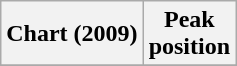<table class="wikitable">
<tr>
<th>Chart (2009)</th>
<th>Peak<br>position</th>
</tr>
<tr>
</tr>
</table>
